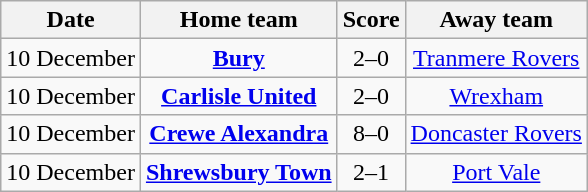<table class="wikitable" style="text-align: center">
<tr>
<th>Date</th>
<th>Home team</th>
<th>Score</th>
<th>Away team</th>
</tr>
<tr>
<td>10 December</td>
<td><strong><a href='#'>Bury</a></strong></td>
<td>2–0</td>
<td><a href='#'>Tranmere Rovers</a></td>
</tr>
<tr>
<td>10 December</td>
<td><strong><a href='#'>Carlisle United</a></strong></td>
<td>2–0</td>
<td><a href='#'>Wrexham</a></td>
</tr>
<tr>
<td>10 December</td>
<td><strong><a href='#'>Crewe Alexandra</a></strong></td>
<td>8–0</td>
<td><a href='#'>Doncaster Rovers</a></td>
</tr>
<tr>
<td>10 December</td>
<td><strong><a href='#'>Shrewsbury Town</a></strong></td>
<td>2–1</td>
<td><a href='#'>Port Vale</a></td>
</tr>
</table>
